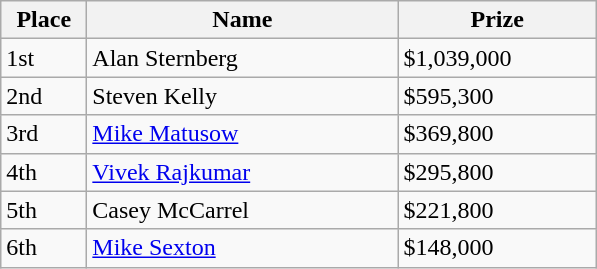<table class="wikitable">
<tr>
<th style="width:50px;">Place</th>
<th style="width:200px;">Name</th>
<th style="width:125px;">Prize</th>
</tr>
<tr>
<td>1st</td>
<td> Alan Sternberg</td>
<td>$1,039,000</td>
</tr>
<tr>
<td>2nd</td>
<td> Steven Kelly</td>
<td>$595,300</td>
</tr>
<tr>
<td>3rd</td>
<td> <a href='#'>Mike Matusow</a></td>
<td>$369,800</td>
</tr>
<tr>
<td>4th</td>
<td> <a href='#'>Vivek Rajkumar</a></td>
<td>$295,800</td>
</tr>
<tr>
<td>5th</td>
<td> Casey McCarrel</td>
<td>$221,800</td>
</tr>
<tr>
<td>6th</td>
<td> <a href='#'>Mike Sexton</a></td>
<td>$148,000</td>
</tr>
</table>
